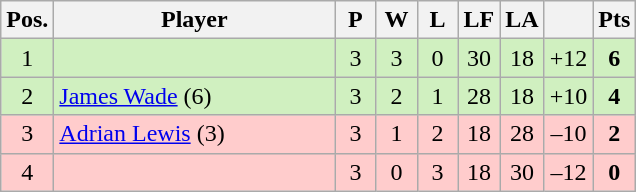<table class="wikitable" style="text-align:center; margin: 1em auto 1em auto, align:left">
<tr>
<th width=20>Pos.</th>
<th width=180>Player</th>
<th width=20>P</th>
<th width=20>W</th>
<th width=20>L</th>
<th width=20>LF</th>
<th width=20>LA</th>
<th width=25></th>
<th width=20>Pts</th>
</tr>
<tr style="background:#D0F0C0;">
<td>1</td>
<td align=left></td>
<td>3</td>
<td>3</td>
<td>0</td>
<td>30</td>
<td>18</td>
<td>+12</td>
<td><strong>6</strong></td>
</tr>
<tr style="background:#D0F0C0;">
<td>2</td>
<td align=left> <a href='#'>James Wade</a> (6)</td>
<td>3</td>
<td>2</td>
<td>1</td>
<td>28</td>
<td>18</td>
<td>+10</td>
<td><strong>4</strong></td>
</tr>
<tr style="background:#FFCCCC;">
<td>3</td>
<td align=left> <a href='#'>Adrian Lewis</a> (3)</td>
<td>3</td>
<td>1</td>
<td>2</td>
<td>18</td>
<td>28</td>
<td>–10</td>
<td><strong>2</strong></td>
</tr>
<tr style="background:#FFCCCC;">
<td>4</td>
<td align=left></td>
<td>3</td>
<td>0</td>
<td>3</td>
<td>18</td>
<td>30</td>
<td>–12</td>
<td><strong>0</strong></td>
</tr>
</table>
